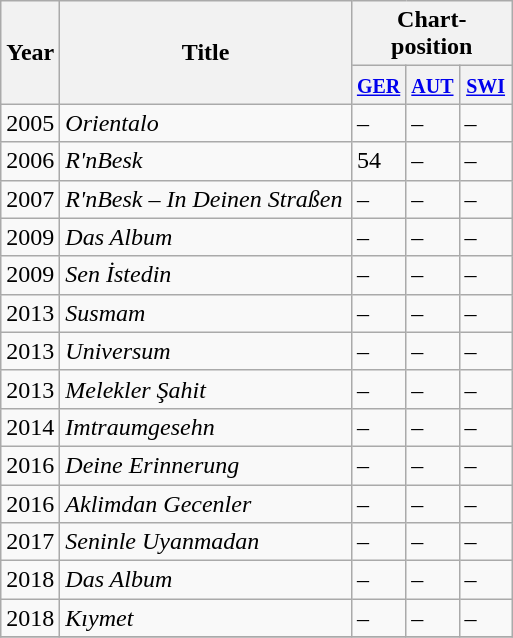<table class="wikitable">
<tr>
<th width="28" rowspan="2">Year</th>
<th width="187" rowspan="2">Title</th>
<th colspan="3">Chart-position</th>
</tr>
<tr>
<th width="28"><small><a href='#'>GER</a></small></th>
<th width="28"><small><a href='#'>AUT</a></small></th>
<th width="28"><small><a href='#'>SWI</a></small></th>
</tr>
<tr>
<td>2005</td>
<td><em>Orientalo</em></td>
<td>–</td>
<td>–</td>
<td>–</td>
</tr>
<tr>
<td>2006</td>
<td><em>R'nBesk</em></td>
<td>54</td>
<td>–</td>
<td>–</td>
</tr>
<tr>
<td>2007</td>
<td><em>R'nBesk – In Deinen Straßen</em></td>
<td>–</td>
<td>–</td>
<td>–</td>
</tr>
<tr>
<td>2009</td>
<td><em>Das Album</em></td>
<td>–</td>
<td>–</td>
<td>–</td>
</tr>
<tr>
<td>2009</td>
<td><em>Sen İstedin</em></td>
<td>–</td>
<td>–</td>
<td>–</td>
</tr>
<tr>
<td>2013</td>
<td><em>Susmam</em></td>
<td>–</td>
<td>–</td>
<td>–</td>
</tr>
<tr>
<td>2013</td>
<td><em>Universum</em></td>
<td>–</td>
<td>–</td>
<td>–</td>
</tr>
<tr>
<td>2013</td>
<td><em>Melekler Şahit</em></td>
<td>–</td>
<td>–</td>
<td>–</td>
</tr>
<tr>
<td>2014</td>
<td><em>Imtraumgesehn</em></td>
<td>–</td>
<td>–</td>
<td>–</td>
</tr>
<tr>
<td>2016</td>
<td><em>Deine Erinnerung</em></td>
<td>–</td>
<td>–</td>
<td>–</td>
</tr>
<tr>
<td>2016</td>
<td><em>Aklimdan Gecenler</em></td>
<td>–</td>
<td>–</td>
<td>–</td>
</tr>
<tr>
<td>2017</td>
<td><em>Seninle Uyanmadan</em></td>
<td>–</td>
<td>–</td>
<td>–</td>
</tr>
<tr>
<td>2018</td>
<td><em>Das Album</em></td>
<td>–</td>
<td>–</td>
<td>–</td>
</tr>
<tr>
<td>2018</td>
<td><em>Kıymet</em></td>
<td>–</td>
<td>–</td>
<td>–</td>
</tr>
<tr>
</tr>
</table>
